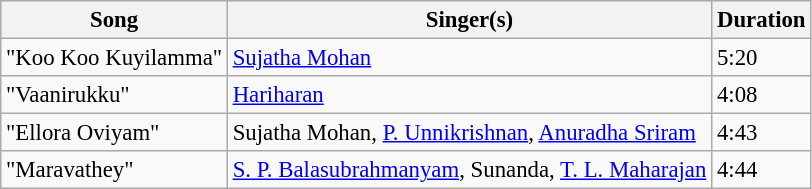<table class="wikitable" style="font-size:95%;">
<tr>
<th>Song</th>
<th>Singer(s)</th>
<th>Duration</th>
</tr>
<tr>
<td>"Koo Koo Kuyilamma"</td>
<td><a href='#'>Sujatha Mohan</a></td>
<td>5:20</td>
</tr>
<tr>
<td>"Vaanirukku"</td>
<td><a href='#'>Hariharan</a></td>
<td>4:08</td>
</tr>
<tr>
<td>"Ellora Oviyam"</td>
<td>Sujatha Mohan, <a href='#'>P. Unnikrishnan</a>, <a href='#'>Anuradha Sriram</a></td>
<td>4:43</td>
</tr>
<tr>
<td>"Maravathey"</td>
<td><a href='#'>S. P. Balasubrahmanyam</a>, Sunanda, <a href='#'>T. L. Maharajan</a></td>
<td>4:44</td>
</tr>
</table>
